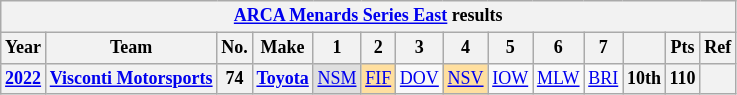<table class="wikitable" style="text-align:center; font-size:75%">
<tr>
<th colspan=15><a href='#'>ARCA Menards Series East</a> results</th>
</tr>
<tr>
<th>Year</th>
<th>Team</th>
<th>No.</th>
<th>Make</th>
<th>1</th>
<th>2</th>
<th>3</th>
<th>4</th>
<th>5</th>
<th>6</th>
<th>7</th>
<th></th>
<th>Pts</th>
<th>Ref</th>
</tr>
<tr>
<th><a href='#'>2022</a></th>
<th><a href='#'>Visconti Motorsports</a></th>
<th>74</th>
<th><a href='#'>Toyota</a></th>
<td style="background:#DFDFDF;"><a href='#'>NSM</a><br></td>
<td style="background:#FFDF9F;"><a href='#'>FIF</a><br></td>
<td><a href='#'>DOV</a></td>
<td style="background:#FFDF9F;"><a href='#'>NSV</a><br></td>
<td><a href='#'>IOW</a></td>
<td><a href='#'>MLW</a></td>
<td><a href='#'>BRI</a></td>
<th>10th</th>
<th>110</th>
<th></th>
</tr>
</table>
